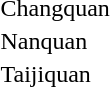<table>
<tr>
<td>Changquan<br></td>
<td></td>
<td></td>
<td></td>
</tr>
<tr>
<td>Nanquan<br></td>
<td></td>
<td></td>
<td></td>
</tr>
<tr>
<td>Taijiquan<br></td>
<td></td>
<td></td>
<td></td>
</tr>
</table>
